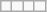<table class=wikitable>
<tr>
<td></td>
<td></td>
<td></td>
<td></td>
</tr>
</table>
